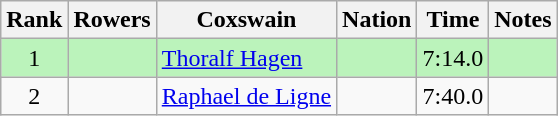<table class="wikitable sortable" style="text-align:center">
<tr>
<th>Rank</th>
<th>Rowers</th>
<th>Coxswain</th>
<th>Nation</th>
<th>Time</th>
<th>Notes</th>
</tr>
<tr bgcolor=bbf3bb>
<td>1</td>
<td align=left></td>
<td align=left><a href='#'>Thoralf Hagen</a></td>
<td align=left></td>
<td>7:14.0</td>
<td></td>
</tr>
<tr>
<td>2</td>
<td align=left></td>
<td align=left><a href='#'>Raphael de Ligne</a></td>
<td align=left></td>
<td>7:40.0</td>
<td></td>
</tr>
</table>
